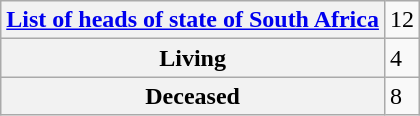<table class="wikitable">
<tr>
<th><a href='#'>List of heads of state of South Africa</a></th>
<td>12</td>
</tr>
<tr>
<th>Living</th>
<td>4</td>
</tr>
<tr>
<th>Deceased</th>
<td>8</td>
</tr>
</table>
